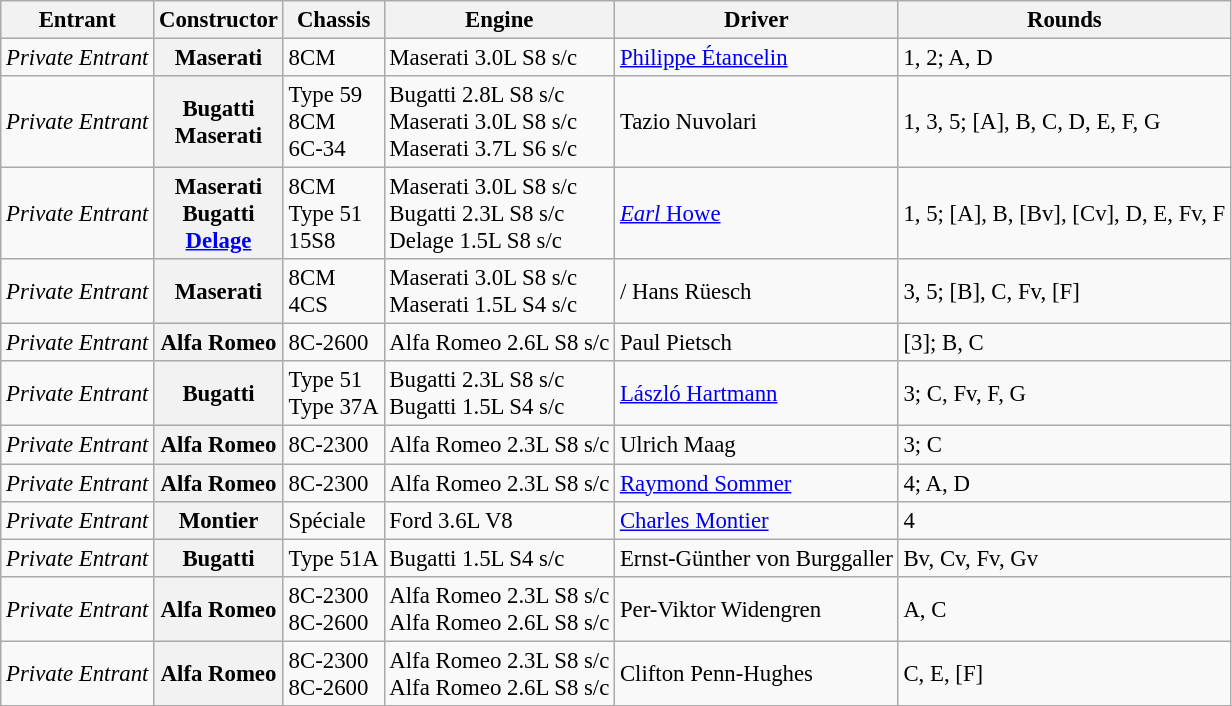<table class="wikitable" style="font-size: 95%">
<tr>
<th>Entrant</th>
<th>Constructor</th>
<th>Chassis</th>
<th>Engine</th>
<th>Driver</th>
<th>Rounds</th>
</tr>
<tr>
<td><em>Private Entrant</em></td>
<th>Maserati</th>
<td>8CM</td>
<td>Maserati 3.0L S8 s/c</td>
<td> <a href='#'>Philippe Étancelin</a></td>
<td>1, 2; A, D</td>
</tr>
<tr>
<td><em>Private Entrant</em></td>
<th>Bugatti<br> Maserati<br></th>
<td>Type 59<br>8CM<br>6C-34</td>
<td>Bugatti 2.8L S8 s/c<br> Maserati 3.0L S8 s/c<br> Maserati 3.7L S6 s/c</td>
<td> Tazio Nuvolari</td>
<td>1, 3, 5; [A], B, C, D, E, F, G</td>
</tr>
<tr>
<td><em>Private Entrant</em></td>
<th>Maserati<br>Bugatti<br><a href='#'>Delage</a></th>
<td>8CM<br>Type 51<br>15S8</td>
<td>Maserati 3.0L S8 s/c<br> Bugatti 2.3L S8 s/c<br>Delage 1.5L S8 s/c</td>
<td> <a href='#'><em>Earl</em> Howe</a></td>
<td>1, 5; [A], B, [Bv], [Cv], D, E, Fv, F</td>
</tr>
<tr>
<td><em>Private Entrant</em></td>
<th>Maserati</th>
<td>8CM<br>4CS</td>
<td>Maserati 3.0L S8 s/c<br> Maserati 1.5L S4 s/c</td>
<td>/ Hans Rüesch</td>
<td>3, 5; [B], C, Fv, [F]</td>
</tr>
<tr>
<td><em>Private Entrant</em></td>
<th>Alfa Romeo</th>
<td>8C-2600</td>
<td>Alfa Romeo 2.6L S8 s/c</td>
<td> Paul Pietsch</td>
<td>[3]; B, C</td>
</tr>
<tr>
<td><em>Private Entrant</em></td>
<th>Bugatti</th>
<td>Type 51<br>Type 37A</td>
<td>Bugatti 2.3L S8 s/c<br> Bugatti 1.5L S4 s/c</td>
<td> <a href='#'>László Hartmann</a></td>
<td>3; C, Fv, F, G</td>
</tr>
<tr>
<td><em>Private Entrant</em></td>
<th>Alfa Romeo</th>
<td>8C-2300</td>
<td>Alfa Romeo 2.3L S8 s/c</td>
<td> Ulrich Maag</td>
<td>3; C</td>
</tr>
<tr>
<td><em>Private Entrant</em></td>
<th>Alfa Romeo</th>
<td>8C-2300</td>
<td>Alfa Romeo 2.3L S8 s/c</td>
<td> <a href='#'>Raymond Sommer</a></td>
<td>4; A, D</td>
</tr>
<tr>
<td><em>Private Entrant</em></td>
<th>Montier</th>
<td>Spéciale</td>
<td>Ford 3.6L V8</td>
<td> <a href='#'>Charles Montier</a></td>
<td>4</td>
</tr>
<tr>
<td><em>Private Entrant</em></td>
<th>Bugatti</th>
<td>Type 51A</td>
<td>Bugatti 1.5L S4 s/c</td>
<td> Ernst-Günther von Burggaller</td>
<td>Bv, Cv, Fv, Gv</td>
</tr>
<tr>
<td><em>Private Entrant</em></td>
<th>Alfa Romeo</th>
<td>8C-2300<br>8C-2600</td>
<td>Alfa Romeo 2.3L S8 s/c <br>Alfa Romeo 2.6L S8 s/c</td>
<td> Per-Viktor Widengren</td>
<td>A, C</td>
</tr>
<tr>
<td><em>Private Entrant</em></td>
<th>Alfa Romeo</th>
<td>8C-2300<br>8C-2600</td>
<td>Alfa Romeo 2.3L S8 s/c <br>Alfa Romeo 2.6L S8 s/c</td>
<td> Clifton Penn-Hughes</td>
<td>C, E, [F]</td>
</tr>
</table>
